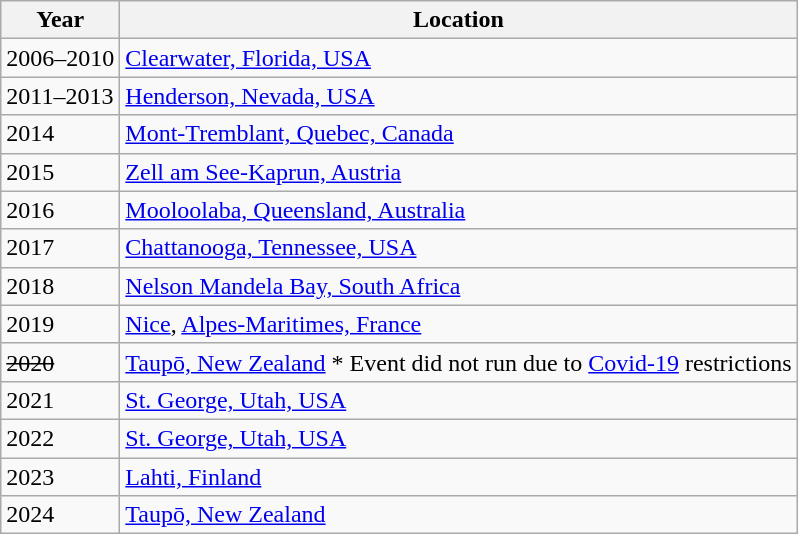<table class="wikitable">
<tr>
<th>Year</th>
<th>Location</th>
</tr>
<tr>
<td>2006–2010</td>
<td><a href='#'>Clearwater, Florida, USA</a></td>
</tr>
<tr>
<td>2011–2013</td>
<td><a href='#'>Henderson, Nevada, USA</a></td>
</tr>
<tr>
<td>2014</td>
<td><a href='#'>Mont-Tremblant, Quebec, Canada</a></td>
</tr>
<tr>
<td>2015</td>
<td><a href='#'>Zell am See-Kaprun, Austria</a></td>
</tr>
<tr>
<td>2016</td>
<td><a href='#'>Mooloolaba, Queensland, Australia</a></td>
</tr>
<tr>
<td>2017</td>
<td><a href='#'>Chattanooga, Tennessee, USA</a></td>
</tr>
<tr>
<td>2018</td>
<td><a href='#'>Nelson Mandela Bay, South Africa</a></td>
</tr>
<tr>
<td>2019</td>
<td><a href='#'>Nice</a>, <a href='#'>Alpes-Maritimes, France</a></td>
</tr>
<tr>
<td><s>2020</s></td>
<td><a href='#'>Taupō, New Zealand</a> * Event did not run due to <a href='#'>Covid-19</a> restrictions</td>
</tr>
<tr>
<td>2021</td>
<td><a href='#'>St. George, Utah, USA</a></td>
</tr>
<tr>
<td>2022</td>
<td><a href='#'>St. George, Utah, USA</a></td>
</tr>
<tr>
<td>2023</td>
<td><a href='#'>Lahti, Finland</a></td>
</tr>
<tr>
<td>2024</td>
<td><a href='#'>Taupō, New Zealand</a></td>
</tr>
</table>
